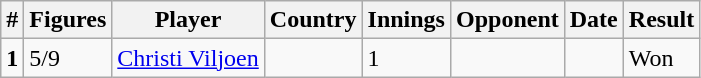<table class="wikitable"  style="font-size:100%"  width:"100%">
<tr>
<th>#</th>
<th>Figures</th>
<th>Player</th>
<th>Country</th>
<th>Innings</th>
<th>Opponent</th>
<th>Date</th>
<th>Result</th>
</tr>
<tr>
<td><strong>1</strong></td>
<td>5/9</td>
<td><a href='#'>Christi Viljoen</a></td>
<td></td>
<td>1</td>
<td></td>
<td></td>
<td>Won</td>
</tr>
</table>
